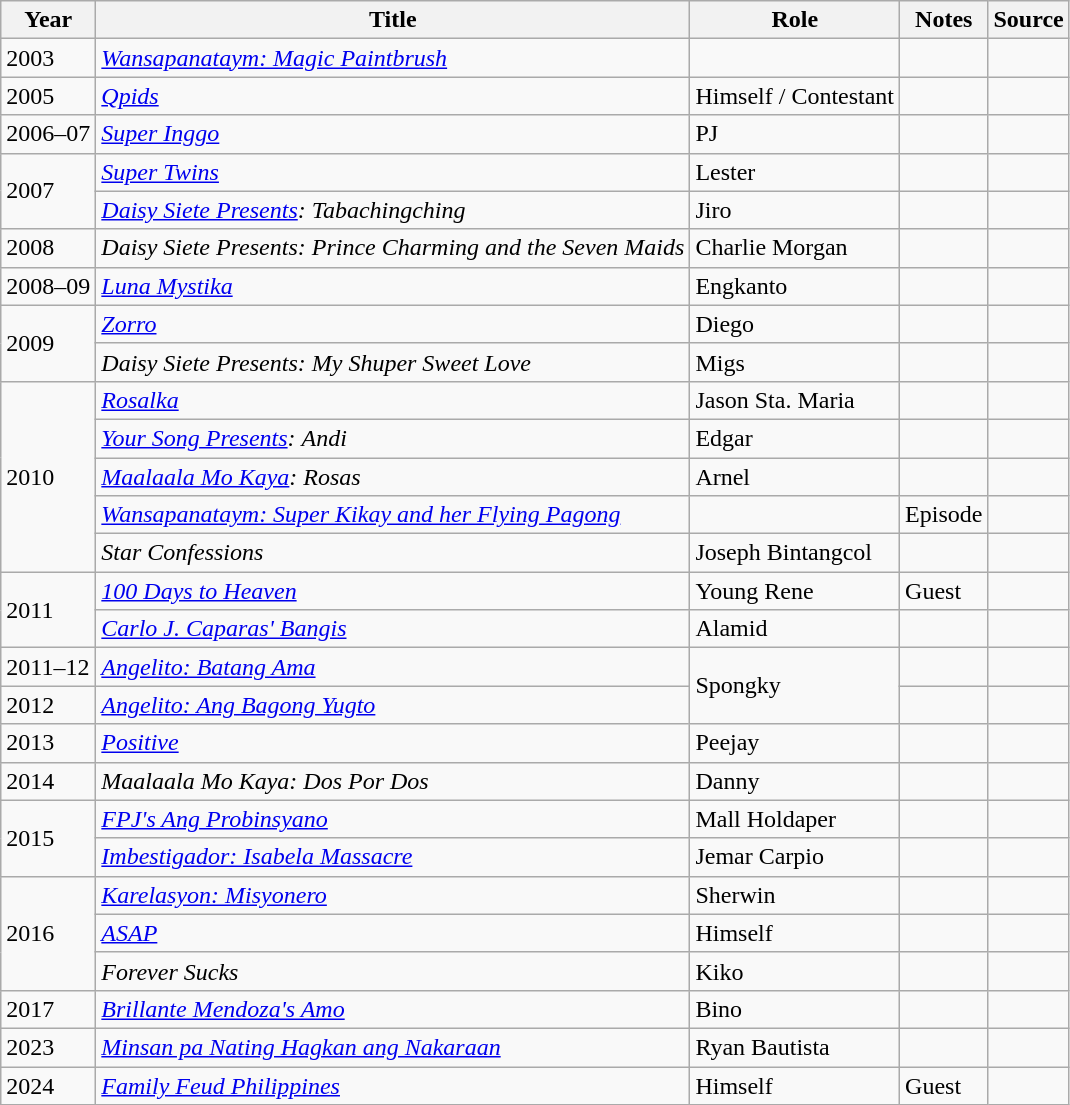<table class="wikitable sortable" >
<tr>
<th>Year</th>
<th>Title</th>
<th>Role</th>
<th class="unsortable">Notes </th>
<th class="unsortable">Source </th>
</tr>
<tr>
<td>2003</td>
<td><em><a href='#'>Wansapanataym: Magic Paintbrush</a></em></td>
<td></td>
<td></td>
<td></td>
</tr>
<tr>
<td>2005</td>
<td><em><a href='#'>Qpids</a></em></td>
<td>Himself / Contestant</td>
<td></td>
<td></td>
</tr>
<tr>
<td>2006–07</td>
<td><em><a href='#'>Super Inggo</a></em></td>
<td>PJ</td>
<td></td>
<td></td>
</tr>
<tr>
<td rowspan="2">2007</td>
<td><em><a href='#'>Super Twins</a></em></td>
<td>Lester</td>
<td></td>
<td></td>
</tr>
<tr>
<td><em><a href='#'>Daisy Siete Presents</a>:  Tabachingching</em></td>
<td>Jiro</td>
<td></td>
<td></td>
</tr>
<tr>
<td>2008</td>
<td><em>Daisy Siete Presents:  Prince Charming and the Seven Maids</em></td>
<td>Charlie Morgan</td>
<td></td>
<td></td>
</tr>
<tr>
<td>2008–09</td>
<td><em><a href='#'>Luna Mystika</a></em></td>
<td>Engkanto</td>
<td></td>
<td></td>
</tr>
<tr>
<td rowspan="2">2009</td>
<td><a href='#'><em>Zorro</em></a></td>
<td>Diego</td>
<td></td>
<td></td>
</tr>
<tr>
<td><em>Daisy Siete Presents:  My Shuper Sweet Love</em></td>
<td>Migs</td>
<td></td>
<td></td>
</tr>
<tr>
<td rowspan="5">2010</td>
<td><em><a href='#'>Rosalka</a></em></td>
<td>Jason Sta. Maria</td>
<td></td>
<td></td>
</tr>
<tr>
<td><em><a href='#'>Your Song Presents</a>:</em> <em>Andi</em></td>
<td>Edgar</td>
<td></td>
<td></td>
</tr>
<tr>
<td><em><a href='#'>Maalaala Mo Kaya</a>: Rosas</em></td>
<td>Arnel</td>
<td></td>
<td></td>
</tr>
<tr>
<td><em><a href='#'>Wansapanataym: Super Kikay and her Flying Pagong</a></em></td>
<td></td>
<td>Episode</td>
<td></td>
</tr>
<tr>
<td><em>Star Confessions</em></td>
<td>Joseph Bintangcol</td>
<td></td>
<td></td>
</tr>
<tr>
<td rowspan="2">2011</td>
<td><em><a href='#'>100 Days to Heaven</a></em></td>
<td>Young Rene</td>
<td>Guest</td>
<td></td>
</tr>
<tr>
<td><em><a href='#'>Carlo J. Caparas' Bangis</a></em></td>
<td>Alamid</td>
<td></td>
<td></td>
</tr>
<tr>
<td>2011–12</td>
<td><em><a href='#'>Angelito: Batang Ama</a></em></td>
<td rowspan="2">Spongky</td>
<td></td>
<td></td>
</tr>
<tr>
<td>2012</td>
<td><em><a href='#'>Angelito: Ang Bagong Yugto</a></em></td>
<td></td>
<td></td>
</tr>
<tr>
<td>2013</td>
<td><a href='#'><em>Positive</em></a></td>
<td>Peejay</td>
<td></td>
<td></td>
</tr>
<tr>
<td>2014</td>
<td><em>Maalaala Mo Kaya: Dos Por Dos</em></td>
<td>Danny</td>
<td></td>
<td></td>
</tr>
<tr>
<td rowspan="2">2015</td>
<td><em><a href='#'>FPJ's Ang Probinsyano</a></em></td>
<td>Mall Holdaper</td>
<td></td>
<td></td>
</tr>
<tr>
<td><em><a href='#'>Imbestigador: Isabela Massacre</a></em></td>
<td>Jemar Carpio</td>
<td></td>
<td></td>
</tr>
<tr>
<td rowspan="3">2016</td>
<td><em><a href='#'>Karelasyon: Misyonero</a></em></td>
<td>Sherwin</td>
<td></td>
<td></td>
</tr>
<tr>
<td><em><a href='#'>ASAP</a></em></td>
<td>Himself</td>
<td></td>
<td></td>
</tr>
<tr>
<td><em>Forever Sucks</em></td>
<td>Kiko</td>
<td></td>
<td></td>
</tr>
<tr>
<td>2017</td>
<td><em><a href='#'>Brillante Mendoza's Amo</a></em></td>
<td>Bino</td>
<td></td>
<td></td>
</tr>
<tr>
<td>2023</td>
<td><em><a href='#'>Minsan pa Nating Hagkan ang Nakaraan</a></em></td>
<td>Ryan Bautista</td>
<td></td>
<td></td>
</tr>
<tr>
<td>2024</td>
<td><em><a href='#'>Family Feud Philippines</a></em></td>
<td>Himself</td>
<td>Guest</td>
<td></td>
</tr>
</table>
